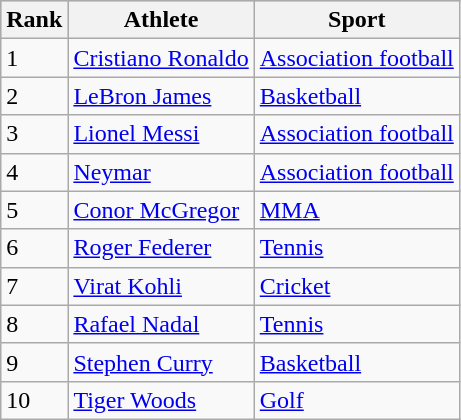<table class="wikitable plainrowheaders">
<tr style="background:#9cf;">
<th>Rank</th>
<th>Athlete</th>
<th>Sport</th>
</tr>
<tr>
<td>1</td>
<td> <a href='#'>Cristiano Ronaldo</a></td>
<td><a href='#'>Association football</a></td>
</tr>
<tr>
<td>2</td>
<td> <a href='#'>LeBron James</a></td>
<td><a href='#'>Basketball</a></td>
</tr>
<tr>
<td>3</td>
<td> <a href='#'>Lionel Messi</a></td>
<td><a href='#'>Association football</a></td>
</tr>
<tr>
<td>4</td>
<td> <a href='#'>Neymar</a></td>
<td><a href='#'>Association football</a></td>
</tr>
<tr>
<td>5</td>
<td> <a href='#'>Conor McGregor</a></td>
<td><a href='#'>MMA</a></td>
</tr>
<tr>
<td>6</td>
<td> <a href='#'>Roger Federer</a></td>
<td><a href='#'>Tennis</a></td>
</tr>
<tr>
<td>7</td>
<td> <a href='#'>Virat Kohli</a></td>
<td><a href='#'>Cricket</a></td>
</tr>
<tr>
<td>8</td>
<td> <a href='#'>Rafael Nadal</a></td>
<td><a href='#'>Tennis</a></td>
</tr>
<tr>
<td>9</td>
<td> <a href='#'>Stephen Curry</a></td>
<td><a href='#'>Basketball</a></td>
</tr>
<tr>
<td>10</td>
<td> <a href='#'>Tiger Woods</a></td>
<td><a href='#'>Golf</a></td>
</tr>
</table>
